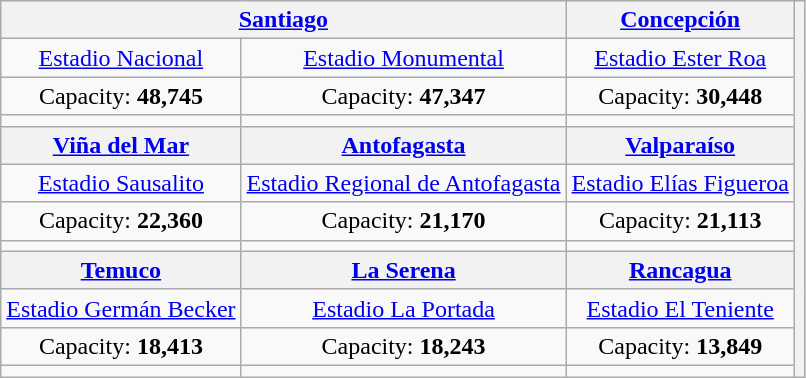<table class="wikitable" style="text-align:center">
<tr>
<th colspan="2"><a href='#'>Santiago</a></th>
<th><a href='#'>Concepción</a></th>
<th rowspan="12"></th>
</tr>
<tr>
<td><a href='#'>Estadio Nacional</a></td>
<td><a href='#'>Estadio Monumental</a></td>
<td><a href='#'>Estadio Ester Roa</a></td>
</tr>
<tr>
<td>Capacity: <strong>48,745</strong></td>
<td>Capacity: <strong>47,347</strong></td>
<td>Capacity: <strong>30,448</strong></td>
</tr>
<tr>
<td></td>
<td></td>
<td></td>
</tr>
<tr>
<th><a href='#'>Viña del Mar</a></th>
<th><a href='#'>Antofagasta</a></th>
<th><a href='#'>Valparaíso</a></th>
</tr>
<tr>
<td><a href='#'>Estadio Sausalito</a></td>
<td><a href='#'>Estadio Regional de Antofagasta</a></td>
<td><a href='#'>Estadio Elías Figueroa</a></td>
</tr>
<tr>
<td>Capacity: <strong>22,360</strong></td>
<td>Capacity: <strong>21,170</strong></td>
<td>Capacity: <strong>21,113</strong></td>
</tr>
<tr>
<td></td>
<td></td>
<td></td>
</tr>
<tr>
<th><a href='#'>Temuco</a></th>
<th><a href='#'>La Serena</a></th>
<th><a href='#'>Rancagua</a></th>
</tr>
<tr>
<td><a href='#'>Estadio Germán Becker</a></td>
<td><a href='#'>Estadio La Portada</a></td>
<td><a href='#'>Estadio El Teniente</a></td>
</tr>
<tr>
<td>Capacity: <strong>18,413</strong></td>
<td>Capacity: <strong>18,243</strong></td>
<td>Capacity: <strong>13,849</strong></td>
</tr>
<tr>
<td></td>
<td></td>
<td></td>
</tr>
</table>
